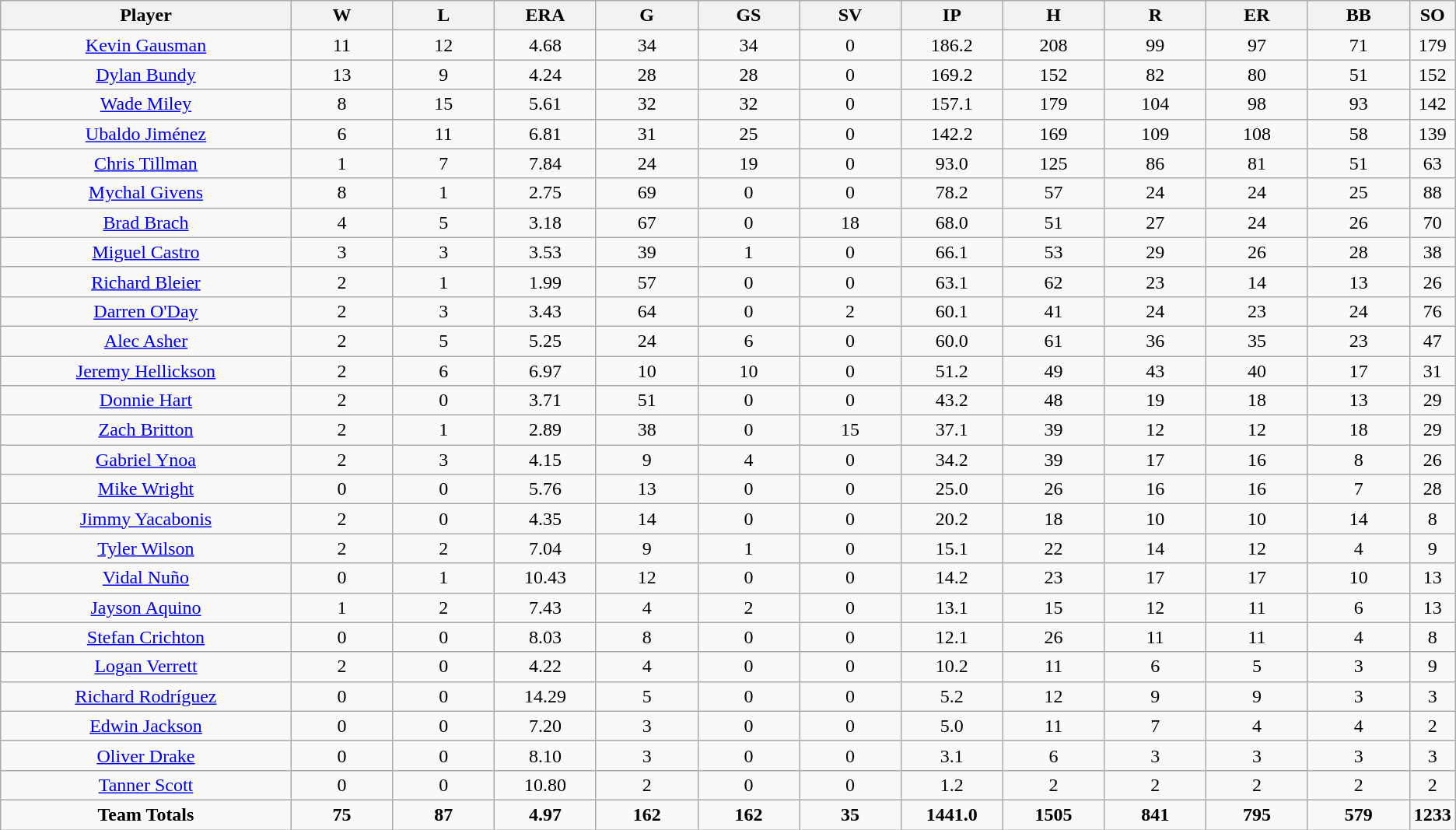<table class=wikitable style="text-align:center">
<tr>
<th bgcolor=#DDDDFF; width="20%">Player</th>
<th bgcolor=#DDDDFF; width="7%">W</th>
<th bgcolor=#DDDDFF; width="7%">L</th>
<th bgcolor=#DDDDFF; width="7%">ERA</th>
<th bgcolor=#DDDDFF; width="7%">G</th>
<th bgcolor=#DDDDFF; width="7%">GS</th>
<th bgcolor=#DDDDFF; width="7%">SV</th>
<th bgcolor=#DDDDFF; width="7%">IP</th>
<th bgcolor=#DDDDFF; width="7%">H</th>
<th bgcolor=#DDDDFF; width="7%">R</th>
<th bgcolor=#DDDDFF; width="7%">ER</th>
<th bgcolor=#DDDDFF; width="7%">BB</th>
<th bgcolor=#DDDDFF; width="7%">SO</th>
</tr>
<tr>
<td><a href='#'>Kevin Gausman</a></td>
<td>11</td>
<td>12</td>
<td>4.68</td>
<td>34</td>
<td>34</td>
<td>0</td>
<td>186.2</td>
<td>208</td>
<td>99</td>
<td>97</td>
<td>71</td>
<td>179</td>
</tr>
<tr>
<td><a href='#'>Dylan Bundy</a></td>
<td>13</td>
<td>9</td>
<td>4.24</td>
<td>28</td>
<td>28</td>
<td>0</td>
<td>169.2</td>
<td>152</td>
<td>82</td>
<td>80</td>
<td>51</td>
<td>152</td>
</tr>
<tr>
<td><a href='#'>Wade Miley</a></td>
<td>8</td>
<td>15</td>
<td>5.61</td>
<td>32</td>
<td>32</td>
<td>0</td>
<td>157.1</td>
<td>179</td>
<td>104</td>
<td>98</td>
<td>93</td>
<td>142</td>
</tr>
<tr>
<td><a href='#'>Ubaldo Jiménez</a></td>
<td>6</td>
<td>11</td>
<td>6.81</td>
<td>31</td>
<td>25</td>
<td>0</td>
<td>142.2</td>
<td>169</td>
<td>109</td>
<td>108</td>
<td>58</td>
<td>139</td>
</tr>
<tr>
<td><a href='#'>Chris Tillman</a></td>
<td>1</td>
<td>7</td>
<td>7.84</td>
<td>24</td>
<td>19</td>
<td>0</td>
<td>93.0</td>
<td>125</td>
<td>86</td>
<td>81</td>
<td>51</td>
<td>63</td>
</tr>
<tr>
<td><a href='#'>Mychal Givens</a></td>
<td>8</td>
<td>1</td>
<td>2.75</td>
<td>69</td>
<td>0</td>
<td>0</td>
<td>78.2</td>
<td>57</td>
<td>24</td>
<td>24</td>
<td>25</td>
<td>88</td>
</tr>
<tr>
<td><a href='#'>Brad Brach</a></td>
<td>4</td>
<td>5</td>
<td>3.18</td>
<td>67</td>
<td>0</td>
<td>18</td>
<td>68.0</td>
<td>51</td>
<td>27</td>
<td>24</td>
<td>26</td>
<td>70</td>
</tr>
<tr>
<td><a href='#'>Miguel Castro</a></td>
<td>3</td>
<td>3</td>
<td>3.53</td>
<td>39</td>
<td>1</td>
<td>0</td>
<td>66.1</td>
<td>53</td>
<td>29</td>
<td>26</td>
<td>28</td>
<td>38</td>
</tr>
<tr>
<td><a href='#'>Richard Bleier</a></td>
<td>2</td>
<td>1</td>
<td>1.99</td>
<td>57</td>
<td>0</td>
<td>0</td>
<td>63.1</td>
<td>62</td>
<td>23</td>
<td>14</td>
<td>13</td>
<td>26</td>
</tr>
<tr>
<td><a href='#'>Darren O'Day</a></td>
<td>2</td>
<td>3</td>
<td>3.43</td>
<td>64</td>
<td>0</td>
<td>2</td>
<td>60.1</td>
<td>41</td>
<td>24</td>
<td>23</td>
<td>24</td>
<td>76</td>
</tr>
<tr>
<td><a href='#'>Alec Asher</a></td>
<td>2</td>
<td>5</td>
<td>5.25</td>
<td>24</td>
<td>6</td>
<td>0</td>
<td>60.0</td>
<td>61</td>
<td>36</td>
<td>35</td>
<td>23</td>
<td>47</td>
</tr>
<tr>
<td><a href='#'>Jeremy Hellickson</a></td>
<td>2</td>
<td>6</td>
<td>6.97</td>
<td>10</td>
<td>10</td>
<td>0</td>
<td>51.2</td>
<td>49</td>
<td>43</td>
<td>40</td>
<td>17</td>
<td>31</td>
</tr>
<tr>
<td><a href='#'>Donnie Hart</a></td>
<td>2</td>
<td>0</td>
<td>3.71</td>
<td>51</td>
<td>0</td>
<td>0</td>
<td>43.2</td>
<td>48</td>
<td>19</td>
<td>18</td>
<td>13</td>
<td>29</td>
</tr>
<tr>
<td><a href='#'>Zach Britton</a></td>
<td>2</td>
<td>1</td>
<td>2.89</td>
<td>38</td>
<td>0</td>
<td>15</td>
<td>37.1</td>
<td>39</td>
<td>12</td>
<td>12</td>
<td>18</td>
<td>29</td>
</tr>
<tr>
<td><a href='#'>Gabriel Ynoa</a></td>
<td>2</td>
<td>3</td>
<td>4.15</td>
<td>9</td>
<td>4</td>
<td>0</td>
<td>34.2</td>
<td>39</td>
<td>17</td>
<td>16</td>
<td>8</td>
<td>26</td>
</tr>
<tr>
<td><a href='#'>Mike Wright</a></td>
<td>0</td>
<td>0</td>
<td>5.76</td>
<td>13</td>
<td>0</td>
<td>0</td>
<td>25.0</td>
<td>26</td>
<td>16</td>
<td>16</td>
<td>7</td>
<td>28</td>
</tr>
<tr>
<td><a href='#'>Jimmy Yacabonis</a></td>
<td>2</td>
<td>0</td>
<td>4.35</td>
<td>14</td>
<td>0</td>
<td>0</td>
<td>20.2</td>
<td>18</td>
<td>10</td>
<td>10</td>
<td>14</td>
<td>8</td>
</tr>
<tr>
<td><a href='#'>Tyler Wilson</a></td>
<td>2</td>
<td>2</td>
<td>7.04</td>
<td>9</td>
<td>1</td>
<td>0</td>
<td>15.1</td>
<td>22</td>
<td>14</td>
<td>12</td>
<td>4</td>
<td>9</td>
</tr>
<tr>
<td><a href='#'>Vidal Nuño</a></td>
<td>0</td>
<td>1</td>
<td>10.43</td>
<td>12</td>
<td>0</td>
<td>0</td>
<td>14.2</td>
<td>23</td>
<td>17</td>
<td>17</td>
<td>10</td>
<td>13</td>
</tr>
<tr>
<td><a href='#'>Jayson Aquino</a></td>
<td>1</td>
<td>2</td>
<td>7.43</td>
<td>4</td>
<td>2</td>
<td>0</td>
<td>13.1</td>
<td>15</td>
<td>12</td>
<td>11</td>
<td>6</td>
<td>13</td>
</tr>
<tr>
<td><a href='#'>Stefan Crichton</a></td>
<td>0</td>
<td>0</td>
<td>8.03</td>
<td>8</td>
<td>0</td>
<td>0</td>
<td>12.1</td>
<td>26</td>
<td>11</td>
<td>11</td>
<td>4</td>
<td>8</td>
</tr>
<tr>
<td><a href='#'>Logan Verrett</a></td>
<td>2</td>
<td>0</td>
<td>4.22</td>
<td>4</td>
<td>0</td>
<td>0</td>
<td>10.2</td>
<td>11</td>
<td>6</td>
<td>5</td>
<td>3</td>
<td>9</td>
</tr>
<tr>
<td><a href='#'>Richard Rodríguez</a></td>
<td>0</td>
<td>0</td>
<td>14.29</td>
<td>5</td>
<td>0</td>
<td>0</td>
<td>5.2</td>
<td>12</td>
<td>9</td>
<td>9</td>
<td>3</td>
<td>3</td>
</tr>
<tr>
<td><a href='#'>Edwin Jackson</a></td>
<td>0</td>
<td>0</td>
<td>7.20</td>
<td>3</td>
<td>0</td>
<td>0</td>
<td>5.0</td>
<td>11</td>
<td>7</td>
<td>4</td>
<td>4</td>
<td>2</td>
</tr>
<tr>
<td><a href='#'>Oliver Drake</a></td>
<td>0</td>
<td>0</td>
<td>8.10</td>
<td>3</td>
<td>0</td>
<td>0</td>
<td>3.1</td>
<td>6</td>
<td>3</td>
<td>3</td>
<td>3</td>
<td>3</td>
</tr>
<tr>
<td><a href='#'>Tanner Scott</a></td>
<td>0</td>
<td>0</td>
<td>10.80</td>
<td>2</td>
<td>0</td>
<td>0</td>
<td>1.2</td>
<td>2</td>
<td>2</td>
<td>2</td>
<td>2</td>
<td>2</td>
</tr>
<tr>
<td><strong>Team Totals</strong></td>
<td><strong>75</strong></td>
<td><strong>87</strong></td>
<td><strong>4.97</strong></td>
<td><strong>162</strong></td>
<td><strong>162</strong></td>
<td><strong>35</strong></td>
<td><strong>1441.0</strong></td>
<td><strong>1505</strong></td>
<td><strong>841</strong></td>
<td><strong>795</strong></td>
<td><strong>579</strong></td>
<td><strong>1233</strong></td>
</tr>
</table>
